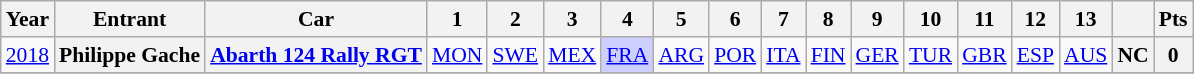<table class="wikitable" style="text-align:center; font-size:90%">
<tr>
<th>Year</th>
<th>Entrant</th>
<th>Car</th>
<th>1</th>
<th>2</th>
<th>3</th>
<th>4</th>
<th>5</th>
<th>6</th>
<th>7</th>
<th>8</th>
<th>9</th>
<th>10</th>
<th>11</th>
<th>12</th>
<th>13</th>
<th></th>
<th>Pts</th>
</tr>
<tr>
<td><a href='#'>2018</a></td>
<th>Philippe Gache</th>
<th><a href='#'>Abarth 124 Rally RGT</a></th>
<td><a href='#'>MON</a></td>
<td><a href='#'>SWE</a></td>
<td><a href='#'>MEX</a></td>
<td style="background:#CFCFFF;"><a href='#'>FRA</a><br></td>
<td><a href='#'>ARG</a></td>
<td><a href='#'>POR</a></td>
<td><a href='#'>ITA</a></td>
<td><a href='#'>FIN</a></td>
<td><a href='#'>GER</a></td>
<td><a href='#'>TUR</a></td>
<td><a href='#'>GBR</a></td>
<td><a href='#'>ESP</a></td>
<td><a href='#'>AUS</a></td>
<th>NC</th>
<th>0</th>
</tr>
<tr>
</tr>
</table>
